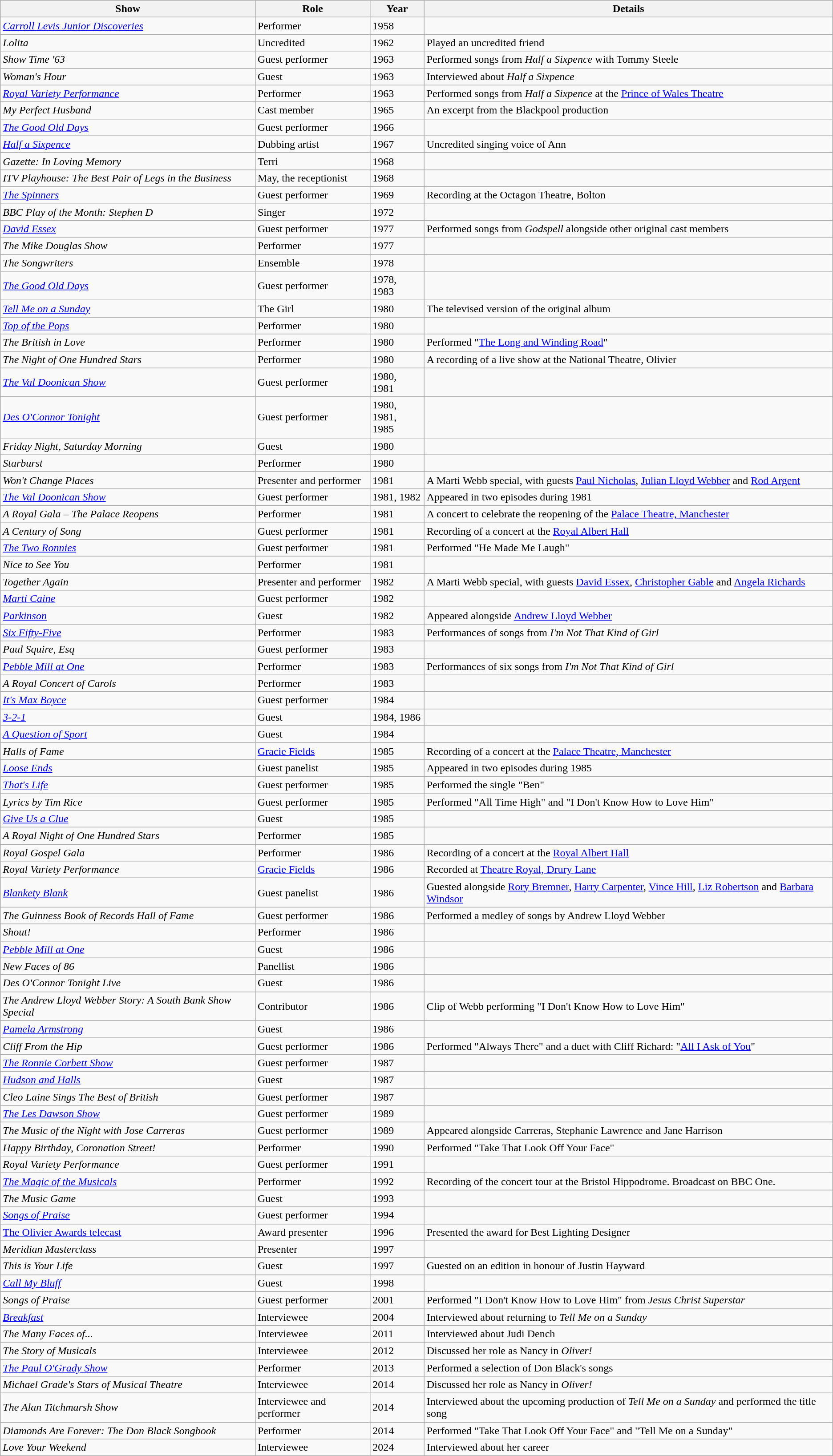<table class="wikitable">
<tr>
<th>Show</th>
<th>Role</th>
<th>Year</th>
<th>Details</th>
</tr>
<tr>
<td><em><a href='#'>Carroll Levis Junior Discoveries</a></em></td>
<td>Performer</td>
<td>1958</td>
<td></td>
</tr>
<tr>
<td><em>Lolita</em></td>
<td>Uncredited</td>
<td>1962</td>
<td>Played an uncredited friend</td>
</tr>
<tr>
<td><em>Show Time '63</em></td>
<td>Guest performer</td>
<td>1963</td>
<td>Performed songs from <em>Half a Sixpence</em> with Tommy Steele</td>
</tr>
<tr>
<td><em>Woman's Hour</em></td>
<td>Guest</td>
<td>1963</td>
<td>Interviewed about <em>Half a Sixpence</em></td>
</tr>
<tr>
<td><em><a href='#'>Royal Variety Performance</a></em></td>
<td>Performer</td>
<td>1963</td>
<td>Performed songs from <em>Half a Sixpence</em> at the <a href='#'>Prince of Wales Theatre</a></td>
</tr>
<tr>
<td><em>My Perfect Husband</em></td>
<td>Cast member</td>
<td>1965</td>
<td>An excerpt from the Blackpool production</td>
</tr>
<tr>
<td><em><a href='#'>The Good Old Days</a></em></td>
<td>Guest performer</td>
<td>1966</td>
<td></td>
</tr>
<tr>
<td><em><a href='#'>Half a Sixpence</a></em></td>
<td>Dubbing artist</td>
<td>1967</td>
<td>Uncredited singing voice of Ann</td>
</tr>
<tr>
<td><em>Gazette: In Loving Memory</em></td>
<td>Terri</td>
<td>1968</td>
<td></td>
</tr>
<tr>
<td><em>ITV Playhouse: The Best Pair of Legs in the Business</em></td>
<td>May, the receptionist</td>
<td>1968</td>
<td></td>
</tr>
<tr>
<td><em><a href='#'>The Spinners</a></em></td>
<td>Guest performer</td>
<td>1969</td>
<td>Recording at the Octagon Theatre, Bolton</td>
</tr>
<tr>
<td><em>BBC Play of the Month: Stephen D</em></td>
<td>Singer</td>
<td>1972</td>
<td></td>
</tr>
<tr>
<td><em><a href='#'>David Essex</a></em></td>
<td>Guest performer</td>
<td>1977</td>
<td>Performed songs from <em>Godspell </em>alongside other original cast members</td>
</tr>
<tr>
<td><em>The Mike Douglas Show</em></td>
<td>Performer</td>
<td>1977</td>
<td></td>
</tr>
<tr>
<td><em>The Songwriters</em></td>
<td>Ensemble</td>
<td>1978</td>
<td></td>
</tr>
<tr>
<td><em><a href='#'>The Good Old Days</a></em></td>
<td>Guest performer</td>
<td>1978,<br>1983</td>
<td></td>
</tr>
<tr>
<td><em><a href='#'>Tell Me on a Sunday</a></em></td>
<td>The Girl</td>
<td>1980</td>
<td>The televised version of the original album</td>
</tr>
<tr>
<td><em><a href='#'>Top of the Pops</a></em></td>
<td>Performer</td>
<td>1980</td>
<td></td>
</tr>
<tr>
<td><em>The British in Love</em></td>
<td>Performer</td>
<td>1980</td>
<td>Performed "<a href='#'>The Long and Winding Road</a>"</td>
</tr>
<tr>
<td><em>The Night of One Hundred Stars</em></td>
<td>Performer</td>
<td>1980</td>
<td>A recording of a live show at the National Theatre, Olivier</td>
</tr>
<tr>
<td><em><a href='#'>The Val Doonican Show</a></em></td>
<td>Guest performer</td>
<td>1980,<br>1981</td>
<td></td>
</tr>
<tr>
<td><em><a href='#'>Des O'Connor Tonight</a></em></td>
<td>Guest performer</td>
<td>1980, 1981,<br>1985</td>
<td></td>
</tr>
<tr>
<td><em>Friday Night, Saturday Morning</em></td>
<td>Guest</td>
<td>1980</td>
<td></td>
</tr>
<tr>
<td><em>Starburst</em></td>
<td>Performer</td>
<td>1980</td>
<td></td>
</tr>
<tr>
<td><em>Won't Change Places</em></td>
<td>Presenter and performer</td>
<td>1981</td>
<td>A Marti Webb special, with guests <a href='#'>Paul Nicholas</a>, <a href='#'>Julian Lloyd Webber</a> and <a href='#'>Rod Argent</a></td>
</tr>
<tr>
<td><em><a href='#'>The Val Doonican Show</a></em></td>
<td>Guest performer</td>
<td>1981, 1982</td>
<td>Appeared in two episodes during 1981</td>
</tr>
<tr>
<td><em>A Royal Gala – The Palace Reopens</em></td>
<td>Performer</td>
<td>1981</td>
<td>A concert to celebrate the reopening of the <a href='#'>Palace Theatre, Manchester</a></td>
</tr>
<tr>
<td><em>A Century of Song</em></td>
<td>Guest performer</td>
<td>1981</td>
<td>Recording of a concert at the <a href='#'>Royal Albert Hall</a></td>
</tr>
<tr>
<td><em><a href='#'>The Two Ronnies</a></em></td>
<td>Guest performer</td>
<td>1981</td>
<td>Performed "He Made Me Laugh"</td>
</tr>
<tr>
<td><em>Nice to See You</em></td>
<td>Performer</td>
<td>1981</td>
<td></td>
</tr>
<tr>
<td><em>Together Again</em> </td>
<td>Presenter and performer</td>
<td>1982</td>
<td>A Marti Webb special, with guests <a href='#'>David Essex</a>, <a href='#'>Christopher Gable</a> and <a href='#'>Angela Richards</a></td>
</tr>
<tr>
<td><em><a href='#'>Marti Caine</a></em></td>
<td>Guest performer</td>
<td>1982</td>
<td></td>
</tr>
<tr>
<td><em><a href='#'>Parkinson</a></em></td>
<td>Guest</td>
<td>1982</td>
<td>Appeared alongside <a href='#'>Andrew Lloyd Webber</a></td>
</tr>
<tr>
<td><em><a href='#'>Six Fifty-Five</a></em></td>
<td>Performer</td>
<td>1983</td>
<td>Performances of songs from <em>I'm Not That Kind of Girl</em></td>
</tr>
<tr>
<td><em>Paul Squire, Esq</em></td>
<td>Guest performer</td>
<td>1983</td>
<td></td>
</tr>
<tr>
<td><em><a href='#'>Pebble Mill at One</a></em></td>
<td>Performer</td>
<td>1983</td>
<td>Performances of six songs from <em>I'm Not That Kind of Girl</em></td>
</tr>
<tr>
<td><em>A Royal Concert of Carols</em></td>
<td>Performer</td>
<td>1983</td>
<td></td>
</tr>
<tr>
<td><em><a href='#'>It's Max Boyce</a></em></td>
<td>Guest performer</td>
<td>1984</td>
<td></td>
</tr>
<tr>
<td><em><a href='#'>3-2-1</a></em></td>
<td>Guest</td>
<td>1984, 1986</td>
<td></td>
</tr>
<tr>
<td><em><a href='#'>A Question of Sport</a></em></td>
<td>Guest</td>
<td>1984</td>
<td></td>
</tr>
<tr>
<td><em>Halls of Fame</em></td>
<td><a href='#'>Gracie Fields</a></td>
<td>1985</td>
<td>Recording of a concert at the <a href='#'>Palace Theatre, Manchester</a></td>
</tr>
<tr>
<td><em><a href='#'>Loose Ends</a></em></td>
<td>Guest panelist</td>
<td>1985</td>
<td>Appeared in two episodes during 1985</td>
</tr>
<tr>
<td><em><a href='#'>That's Life</a></em></td>
<td>Guest performer</td>
<td>1985</td>
<td>Performed the single "Ben"</td>
</tr>
<tr>
<td><em>Lyrics by Tim Rice</em></td>
<td>Guest performer</td>
<td>1985</td>
<td>Performed "All Time High" and "I Don't Know How to Love Him"</td>
</tr>
<tr>
<td><em><a href='#'>Give Us a Clue</a></em></td>
<td>Guest</td>
<td>1985</td>
<td></td>
</tr>
<tr>
<td><em>A Royal Night of One Hundred Stars</em></td>
<td>Performer</td>
<td>1985</td>
<td></td>
</tr>
<tr>
<td><em>Royal Gospel Gala</em></td>
<td>Performer</td>
<td>1986</td>
<td>Recording of a concert at the <a href='#'>Royal Albert Hall</a></td>
</tr>
<tr>
<td><em>Royal Variety Performance</em></td>
<td><a href='#'>Gracie Fields</a></td>
<td>1986</td>
<td>Recorded at <a href='#'>Theatre Royal, Drury Lane</a></td>
</tr>
<tr>
<td><em><a href='#'>Blankety Blank</a></em></td>
<td>Guest panelist</td>
<td>1986</td>
<td>Guested alongside <a href='#'>Rory Bremner</a>, <a href='#'>Harry Carpenter</a>, <a href='#'>Vince Hill</a>, <a href='#'>Liz Robertson</a> and <a href='#'>Barbara Windsor</a></td>
</tr>
<tr>
<td><em>The Guinness Book of Records Hall of Fame</em></td>
<td>Guest performer</td>
<td>1986</td>
<td>Performed a medley of songs by Andrew Lloyd Webber</td>
</tr>
<tr>
<td><em>Shout!</em></td>
<td>Performer</td>
<td>1986</td>
<td></td>
</tr>
<tr>
<td><em><a href='#'>Pebble Mill at One</a></em></td>
<td>Guest</td>
<td>1986</td>
<td></td>
</tr>
<tr>
<td><em>New Faces of 86</em></td>
<td>Panellist</td>
<td>1986</td>
<td></td>
</tr>
<tr>
<td><em>Des O'Connor Tonight Live</em></td>
<td>Guest</td>
<td>1986</td>
<td></td>
</tr>
<tr>
<td><em>The Andrew Lloyd Webber Story: A South Bank Show Special</em></td>
<td>Contributor</td>
<td>1986</td>
<td>Clip of Webb performing "I Don't Know How to Love Him"</td>
</tr>
<tr>
<td><em><a href='#'>Pamela Armstrong</a></em></td>
<td>Guest</td>
<td>1986</td>
<td></td>
</tr>
<tr>
<td><em>Cliff From the Hip</em></td>
<td>Guest performer</td>
<td>1986</td>
<td>Performed "Always There" and a duet with Cliff Richard: "<a href='#'>All I Ask of You</a>"</td>
</tr>
<tr>
<td><em><a href='#'>The Ronnie Corbett Show</a></em></td>
<td>Guest performer</td>
<td>1987</td>
<td></td>
</tr>
<tr>
<td><em><a href='#'>Hudson and Halls</a></em></td>
<td>Guest</td>
<td>1987</td>
<td></td>
</tr>
<tr>
<td><em>Cleo Laine Sings The Best of British</em></td>
<td>Guest performer</td>
<td>1987</td>
<td></td>
</tr>
<tr>
<td><em><a href='#'>The Les Dawson Show</a></em></td>
<td>Guest performer</td>
<td>1989</td>
<td></td>
</tr>
<tr>
<td><em>The Music of the Night with Jose Carreras</em></td>
<td>Guest performer</td>
<td>1989</td>
<td>Appeared alongside Carreras, Stephanie Lawrence and Jane Harrison</td>
</tr>
<tr>
<td><em>Happy Birthday, Coronation Street!</em></td>
<td>Performer</td>
<td>1990</td>
<td>Performed "Take That Look Off Your Face"</td>
</tr>
<tr>
<td><em>Royal Variety Performance</em></td>
<td>Guest performer</td>
<td>1991</td>
<td></td>
</tr>
<tr>
<td><em><a href='#'>The Magic of the Musicals</a></em></td>
<td>Performer</td>
<td>1992</td>
<td>Recording of the concert tour at the Bristol Hippodrome. Broadcast on BBC One.</td>
</tr>
<tr>
<td><em>The Music Game</em></td>
<td>Guest</td>
<td>1993</td>
<td></td>
</tr>
<tr>
<td><em><a href='#'>Songs of Praise</a></em></td>
<td>Guest performer</td>
<td>1994</td>
<td></td>
</tr>
<tr>
<td><a href='#'>The Olivier Awards telecast</a></td>
<td>Award presenter</td>
<td>1996</td>
<td>Presented the award for Best Lighting Designer</td>
</tr>
<tr>
<td><em>Meridian Masterclass</em></td>
<td>Presenter</td>
<td>1997</td>
<td></td>
</tr>
<tr>
<td><em>This is Your Life</em></td>
<td>Guest</td>
<td>1997</td>
<td>Guested on an edition in honour of Justin Hayward</td>
</tr>
<tr>
<td><em><a href='#'>Call My Bluff</a></em></td>
<td>Guest</td>
<td>1998</td>
<td></td>
</tr>
<tr>
<td><em>Songs of Praise</em></td>
<td>Guest performer</td>
<td>2001</td>
<td>Performed "I Don't Know How to Love Him" from <em>Jesus Christ Superstar</em></td>
</tr>
<tr>
<td><em><a href='#'>Breakfast</a></em></td>
<td>Interviewee</td>
<td>2004</td>
<td>Interviewed about returning to <em>Tell Me on a Sunday</em></td>
</tr>
<tr>
<td><em>The Many Faces of...</em></td>
<td>Interviewee</td>
<td>2011</td>
<td>Interviewed about Judi Dench</td>
</tr>
<tr>
<td><em>The Story of Musicals</em></td>
<td>Interviewee</td>
<td>2012</td>
<td>Discussed her role as Nancy in <em>Oliver!</em></td>
</tr>
<tr>
<td><em><a href='#'>The Paul O'Grady Show</a></em></td>
<td>Performer</td>
<td>2013</td>
<td>Performed a selection of Don Black's songs</td>
</tr>
<tr>
<td><em>Michael Grade's Stars of Musical Theatre</em></td>
<td>Interviewee</td>
<td>2014</td>
<td>Discussed her role as Nancy in <em>Oliver!</em></td>
</tr>
<tr>
<td><em>The Alan Titchmarsh Show</em></td>
<td>Interviewee and performer</td>
<td>2014</td>
<td>Interviewed about the upcoming production of <em>Tell Me on a Sunday</em> and performed the title song</td>
</tr>
<tr>
<td><em>Diamonds Are Forever: The Don Black Songbook</em></td>
<td>Performer</td>
<td>2014</td>
<td>Performed "Take That Look Off Your Face" and "Tell Me on a Sunday"</td>
</tr>
<tr>
<td><em>Love Your Weekend</em></td>
<td>Interviewee</td>
<td>2024</td>
<td>Interviewed about her career</td>
</tr>
</table>
